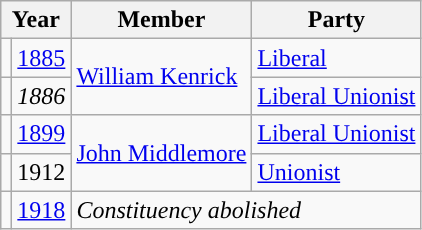<table class="wikitable">
<tr>
<th colspan="2">Year</th>
<th>Member</th>
<th>Party</th>
</tr>
<tr>
<td style="color:inherit;background-color: "></td>
<td><a href='#'>1885</a></td>
<td rowspan="2"><a href='#'>William Kenrick</a></td>
<td><a href='#'>Liberal</a></td>
</tr>
<tr>
<td style="color:inherit;background-color: "></td>
<td><em>1886</em></td>
<td><a href='#'>Liberal Unionist</a></td>
</tr>
<tr>
<td style="color:inherit;background-color: "></td>
<td><a href='#'>1899</a></td>
<td rowspan="2"><a href='#'>John Middlemore</a></td>
<td><a href='#'>Liberal Unionist</a></td>
</tr>
<tr>
<td style="color:inherit;background-color: "></td>
<td>1912</td>
<td><a href='#'>Unionist</a></td>
</tr>
<tr>
<td></td>
<td><a href='#'>1918</a></td>
<td colspan="2"><em>Constituency abolished</em></td>
</tr>
</table>
